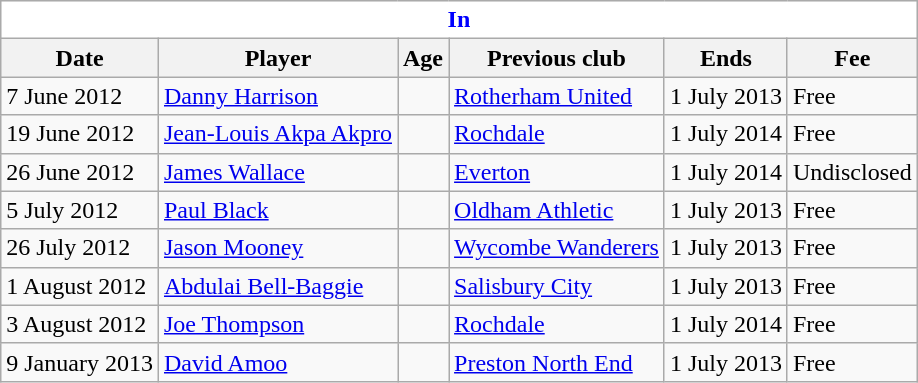<table class="wikitable">
<tr>
<th colspan="6" style="background:white; color:blue; ">In</th>
</tr>
<tr>
<th>Date</th>
<th>Player</th>
<th>Age</th>
<th>Previous club</th>
<th>Ends</th>
<th>Fee</th>
</tr>
<tr>
<td>7 June 2012</td>
<td> <a href='#'>Danny Harrison</a></td>
<td></td>
<td><a href='#'>Rotherham United</a></td>
<td>1 July 2013</td>
<td>Free</td>
</tr>
<tr>
<td>19 June 2012</td>
<td> <a href='#'>Jean-Louis Akpa Akpro</a></td>
<td></td>
<td><a href='#'>Rochdale</a></td>
<td>1 July 2014</td>
<td>Free</td>
</tr>
<tr>
<td>26 June 2012</td>
<td> <a href='#'>James Wallace</a></td>
<td></td>
<td><a href='#'>Everton</a></td>
<td>1 July 2014</td>
<td>Undisclosed</td>
</tr>
<tr>
<td>5 July 2012</td>
<td> <a href='#'>Paul Black</a></td>
<td></td>
<td><a href='#'>Oldham Athletic</a></td>
<td>1 July 2013</td>
<td>Free</td>
</tr>
<tr>
<td>26 July 2012</td>
<td> <a href='#'>Jason Mooney</a></td>
<td></td>
<td><a href='#'>Wycombe Wanderers</a></td>
<td>1 July 2013</td>
<td>Free</td>
</tr>
<tr>
<td>1 August 2012</td>
<td> <a href='#'>Abdulai Bell-Baggie</a></td>
<td></td>
<td><a href='#'>Salisbury City</a></td>
<td>1 July 2013</td>
<td>Free</td>
</tr>
<tr>
<td>3 August 2012</td>
<td> <a href='#'>Joe Thompson</a></td>
<td></td>
<td><a href='#'>Rochdale</a></td>
<td>1 July 2014</td>
<td>Free</td>
</tr>
<tr>
<td>9 January 2013</td>
<td> <a href='#'>David Amoo</a></td>
<td></td>
<td><a href='#'>Preston North End</a></td>
<td>1 July 2013</td>
<td>Free</td>
</tr>
</table>
